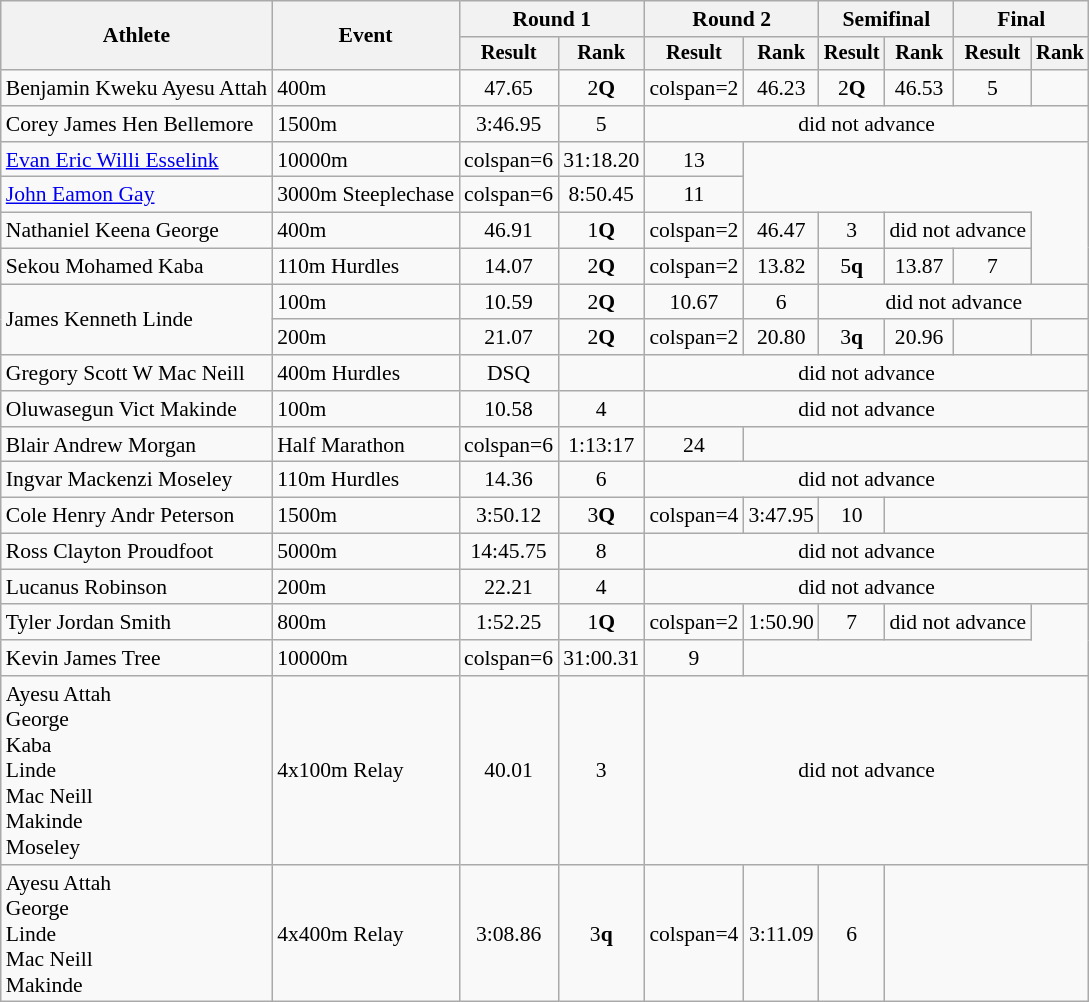<table class="wikitable" style="font-size:90%">
<tr>
<th rowspan="2">Athlete</th>
<th rowspan="2">Event</th>
<th colspan="2">Round 1</th>
<th colspan="2">Round 2</th>
<th colspan="2">Semifinal</th>
<th colspan="2">Final</th>
</tr>
<tr style="font-size:95%">
<th>Result</th>
<th>Rank</th>
<th>Result</th>
<th>Rank</th>
<th>Result</th>
<th>Rank</th>
<th>Result</th>
<th>Rank</th>
</tr>
<tr align=center>
<td align=left>Benjamin Kweku Ayesu Attah</td>
<td align=left>400m</td>
<td>47.65</td>
<td>2<strong>Q</strong></td>
<td>colspan=2 </td>
<td>46.23</td>
<td>2<strong>Q</strong></td>
<td>46.53</td>
<td>5</td>
</tr>
<tr align=center>
<td align=left>Corey James Hen Bellemore</td>
<td align=left>1500m</td>
<td>3:46.95</td>
<td>5</td>
<td colspan=6>did not advance</td>
</tr>
<tr align=center>
<td align=left><a href='#'>Evan Eric Willi Esselink</a></td>
<td align=left>10000m</td>
<td>colspan=6 </td>
<td>31:18.20</td>
<td>13</td>
</tr>
<tr align=center>
<td align=left><a href='#'>John Eamon Gay</a></td>
<td align=left>3000m Steeplechase</td>
<td>colspan=6 </td>
<td>8:50.45</td>
<td>11</td>
</tr>
<tr align=center>
<td align=left>Nathaniel Keena George</td>
<td align=left>400m</td>
<td>46.91</td>
<td>1<strong>Q</strong></td>
<td>colspan=2 </td>
<td>46.47</td>
<td>3</td>
<td colspan=2>did not advance</td>
</tr>
<tr align=center>
<td align=left>Sekou Mohamed Kaba</td>
<td align=left>110m Hurdles</td>
<td>14.07</td>
<td>2<strong>Q</strong></td>
<td>colspan=2 </td>
<td>13.82</td>
<td>5<strong>q</strong></td>
<td>13.87</td>
<td>7</td>
</tr>
<tr align=center>
<td align=left rowspan=2>James Kenneth Linde</td>
<td align=left>100m</td>
<td>10.59</td>
<td>2<strong>Q</strong></td>
<td>10.67</td>
<td>6</td>
<td colspan=4>did not advance</td>
</tr>
<tr align=center>
<td align=left>200m</td>
<td>21.07</td>
<td>2<strong>Q</strong></td>
<td>colspan=2 </td>
<td>20.80</td>
<td>3<strong>q</strong></td>
<td>20.96</td>
<td></td>
</tr>
<tr align=center>
<td align=left>Gregory Scott W Mac Neill</td>
<td align=left>400m Hurdles</td>
<td>DSQ</td>
<td></td>
<td colspan=6>did not advance</td>
</tr>
<tr align=center>
<td align=left>Oluwasegun Vict Makinde</td>
<td align=left>100m</td>
<td>10.58</td>
<td>4</td>
<td colspan=6>did not advance</td>
</tr>
<tr align=center>
<td align=left>Blair Andrew Morgan</td>
<td align=left>Half Marathon</td>
<td>colspan=6 </td>
<td>1:13:17</td>
<td>24</td>
</tr>
<tr align=center>
<td align=left>Ingvar Mackenzi Moseley</td>
<td align=left>110m Hurdles</td>
<td>14.36</td>
<td>6</td>
<td colspan=6>did not advance</td>
</tr>
<tr align=center>
<td align=left>Cole Henry Andr Peterson</td>
<td align=left>1500m</td>
<td>3:50.12</td>
<td>3<strong>Q</strong></td>
<td>colspan=4 </td>
<td>3:47.95</td>
<td>10</td>
</tr>
<tr align=center>
<td align=left>Ross Clayton Proudfoot</td>
<td align=left>5000m</td>
<td>14:45.75</td>
<td>8</td>
<td colspan=6>did not advance</td>
</tr>
<tr align=center>
<td align=left>Lucanus Robinson</td>
<td align=left>200m</td>
<td>22.21</td>
<td>4</td>
<td colspan=6>did not advance</td>
</tr>
<tr align=center>
<td align=left>Tyler Jordan Smith</td>
<td align=left>800m</td>
<td>1:52.25</td>
<td>1<strong>Q</strong></td>
<td>colspan=2 </td>
<td>1:50.90</td>
<td>7</td>
<td colspan=2>did not advance</td>
</tr>
<tr align=center>
<td align=left>Kevin James Tree</td>
<td align=left>10000m</td>
<td>colspan=6 </td>
<td>31:00.31</td>
<td>9</td>
</tr>
<tr align=center>
<td align=left>Ayesu Attah<br>George<br>Kaba<br>Linde<br>Mac Neill<br>Makinde<br>Moseley</td>
<td align=left>4x100m Relay</td>
<td>40.01</td>
<td>3</td>
<td colspan=6>did not advance</td>
</tr>
<tr align=center>
<td align=left>Ayesu Attah<br>George<br>Linde<br>Mac Neill<br>Makinde</td>
<td align=left>4x400m Relay</td>
<td>3:08.86</td>
<td>3<strong>q</strong></td>
<td>colspan=4 </td>
<td>3:11.09</td>
<td>6</td>
</tr>
</table>
